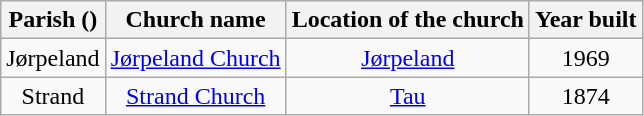<table class="wikitable" style="text-align:center">
<tr>
<th>Parish ()</th>
<th>Church name</th>
<th>Location of the church</th>
<th>Year built</th>
</tr>
<tr>
<td rowspan="1">Jørpeland</td>
<td><a href='#'>Jørpeland Church</a></td>
<td><a href='#'>Jørpeland</a></td>
<td>1969</td>
</tr>
<tr>
<td rowspan="1">Strand</td>
<td><a href='#'>Strand Church</a></td>
<td><a href='#'>Tau</a></td>
<td>1874</td>
</tr>
</table>
